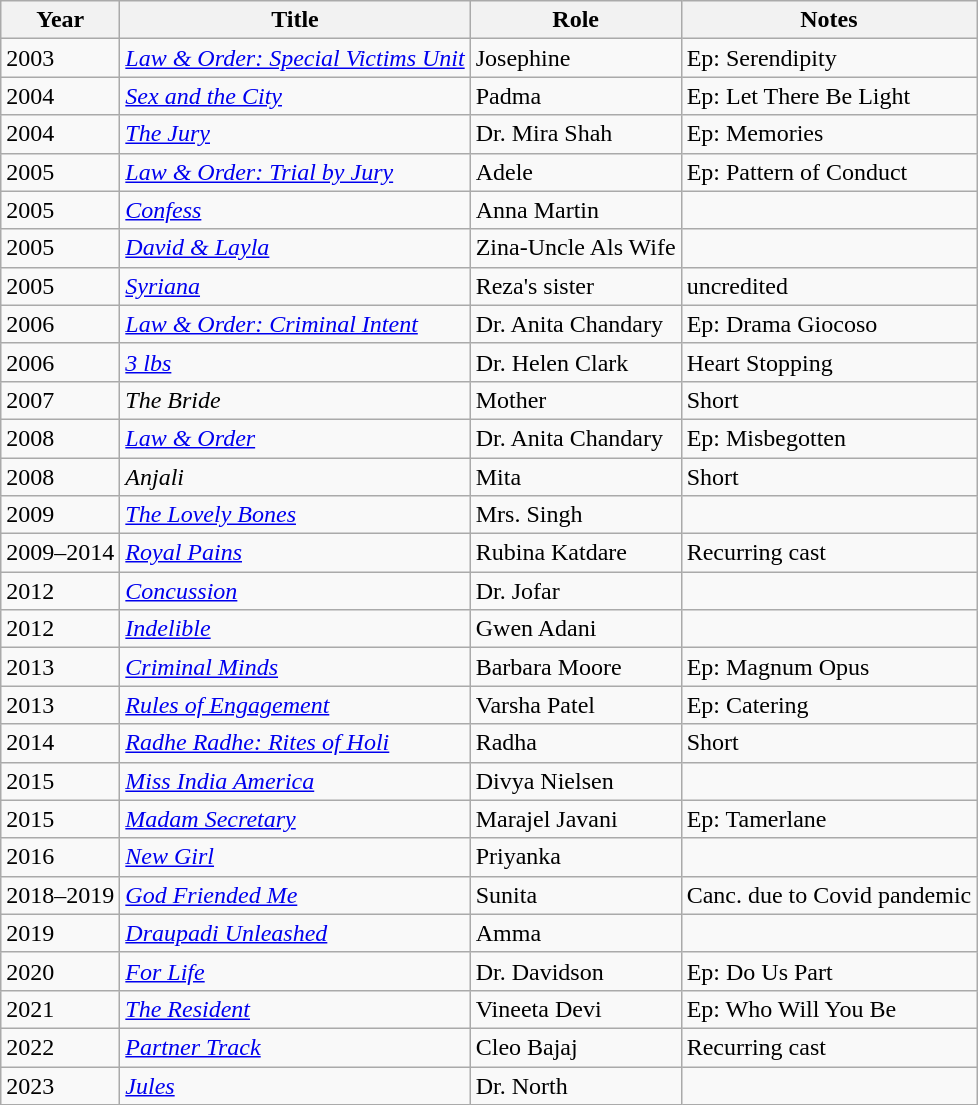<table class="wikitable">
<tr>
<th>Year</th>
<th>Title</th>
<th>Role</th>
<th>Notes</th>
</tr>
<tr>
<td>2003</td>
<td><em><a href='#'>Law & Order: Special Victims Unit</a></em></td>
<td>Josephine</td>
<td>Ep: Serendipity</td>
</tr>
<tr>
<td>2004</td>
<td><em><a href='#'>Sex and the City</a></em></td>
<td>Padma</td>
<td>Ep: Let There Be Light</td>
</tr>
<tr>
<td>2004</td>
<td><em><a href='#'>The Jury</a></em></td>
<td>Dr. Mira Shah</td>
<td>Ep: Memories</td>
</tr>
<tr>
<td>2005</td>
<td><em><a href='#'>Law & Order: Trial by Jury</a></em></td>
<td>Adele</td>
<td>Ep: Pattern of Conduct</td>
</tr>
<tr>
<td>2005</td>
<td><em><a href='#'>Confess</a></em></td>
<td>Anna Martin</td>
<td></td>
</tr>
<tr>
<td>2005</td>
<td><em><a href='#'>David & Layla</a></em></td>
<td>Zina-Uncle Als Wife</td>
<td></td>
</tr>
<tr>
<td>2005</td>
<td><em><a href='#'>Syriana</a></em></td>
<td>Reza's sister</td>
<td>uncredited</td>
</tr>
<tr>
<td>2006</td>
<td><em><a href='#'>Law & Order: Criminal Intent</a></em></td>
<td>Dr. Anita Chandary</td>
<td>Ep: Drama Giocoso</td>
</tr>
<tr>
<td>2006</td>
<td><em><a href='#'>3 lbs</a></em></td>
<td>Dr. Helen Clark</td>
<td>Heart Stopping</td>
</tr>
<tr>
<td>2007</td>
<td><em>The Bride</em></td>
<td>Mother</td>
<td>Short</td>
</tr>
<tr>
<td>2008</td>
<td><em><a href='#'>Law & Order</a></em></td>
<td>Dr. Anita Chandary</td>
<td>Ep: Misbegotten</td>
</tr>
<tr>
<td>2008</td>
<td><em>Anjali</em></td>
<td>Mita</td>
<td>Short</td>
</tr>
<tr>
<td>2009</td>
<td><em><a href='#'>The Lovely Bones</a></em></td>
<td>Mrs. Singh</td>
<td></td>
</tr>
<tr>
<td>2009–2014</td>
<td><em><a href='#'>Royal Pains</a></em></td>
<td>Rubina Katdare</td>
<td>Recurring cast</td>
</tr>
<tr>
<td>2012</td>
<td><em><a href='#'>Concussion</a></em></td>
<td>Dr. Jofar</td>
<td></td>
</tr>
<tr>
<td>2012</td>
<td><em><a href='#'>Indelible</a></em></td>
<td>Gwen Adani</td>
<td></td>
</tr>
<tr>
<td>2013</td>
<td><em><a href='#'>Criminal Minds</a></em></td>
<td>Barbara Moore</td>
<td>Ep: Magnum Opus</td>
</tr>
<tr>
<td>2013</td>
<td><em><a href='#'>Rules of Engagement</a></em></td>
<td>Varsha Patel</td>
<td>Ep: Catering</td>
</tr>
<tr>
<td>2014</td>
<td><em><a href='#'>Radhe Radhe: Rites of Holi</a></em></td>
<td>Radha</td>
<td>Short</td>
</tr>
<tr>
<td>2015</td>
<td><em><a href='#'>Miss India America</a></em></td>
<td>Divya Nielsen</td>
<td></td>
</tr>
<tr>
<td>2015</td>
<td><em><a href='#'>Madam Secretary</a></em></td>
<td>Marajel Javani</td>
<td>Ep: Tamerlane</td>
</tr>
<tr>
<td>2016</td>
<td><em><a href='#'>New Girl</a></em></td>
<td>Priyanka</td>
<td></td>
</tr>
<tr>
<td>2018–2019</td>
<td><em><a href='#'>God Friended Me</a></em></td>
<td>Sunita</td>
<td>Canc. due to Covid pandemic</td>
</tr>
<tr>
<td>2019</td>
<td><em><a href='#'>Draupadi Unleashed</a></em></td>
<td>Amma</td>
<td></td>
</tr>
<tr>
<td>2020</td>
<td><em><a href='#'>For Life</a></em></td>
<td>Dr. Davidson</td>
<td>Ep: Do Us Part</td>
</tr>
<tr>
<td>2021</td>
<td><em><a href='#'>The Resident</a></em></td>
<td>Vineeta Devi</td>
<td>Ep: Who Will You Be</td>
</tr>
<tr>
<td>2022</td>
<td><em><a href='#'>Partner Track</a></em></td>
<td>Cleo Bajaj</td>
<td>Recurring cast</td>
</tr>
<tr>
<td>2023</td>
<td><em><a href='#'>Jules</a></em></td>
<td>Dr. North</td>
<td></td>
</tr>
</table>
